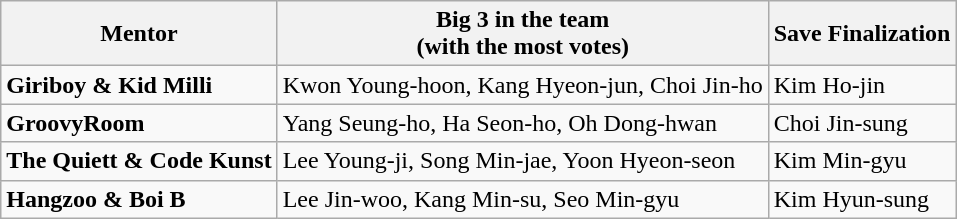<table class="wikitable">
<tr>
<th>Mentor</th>
<th>Big 3 in the team<br>(with the most votes)</th>
<th>Save Finalization</th>
</tr>
<tr>
<td><strong>Giriboy & Kid Milli</strong></td>
<td>Kwon Young-hoon, Kang Hyeon-jun, Choi Jin-ho</td>
<td>Kim Ho-jin</td>
</tr>
<tr>
<td><strong>GroovyRoom</strong></td>
<td>Yang Seung-ho, Ha Seon-ho, Oh Dong-hwan</td>
<td>Choi Jin-sung</td>
</tr>
<tr>
<td><strong>The Quiett & Code Kunst</strong></td>
<td>Lee Young-ji, Song Min-jae, Yoon Hyeon-seon</td>
<td>Kim Min-gyu</td>
</tr>
<tr>
<td><strong>Hangzoo & Boi B</strong></td>
<td>Lee Jin-woo, Kang Min-su, Seo Min-gyu</td>
<td>Kim Hyun-sung</td>
</tr>
</table>
